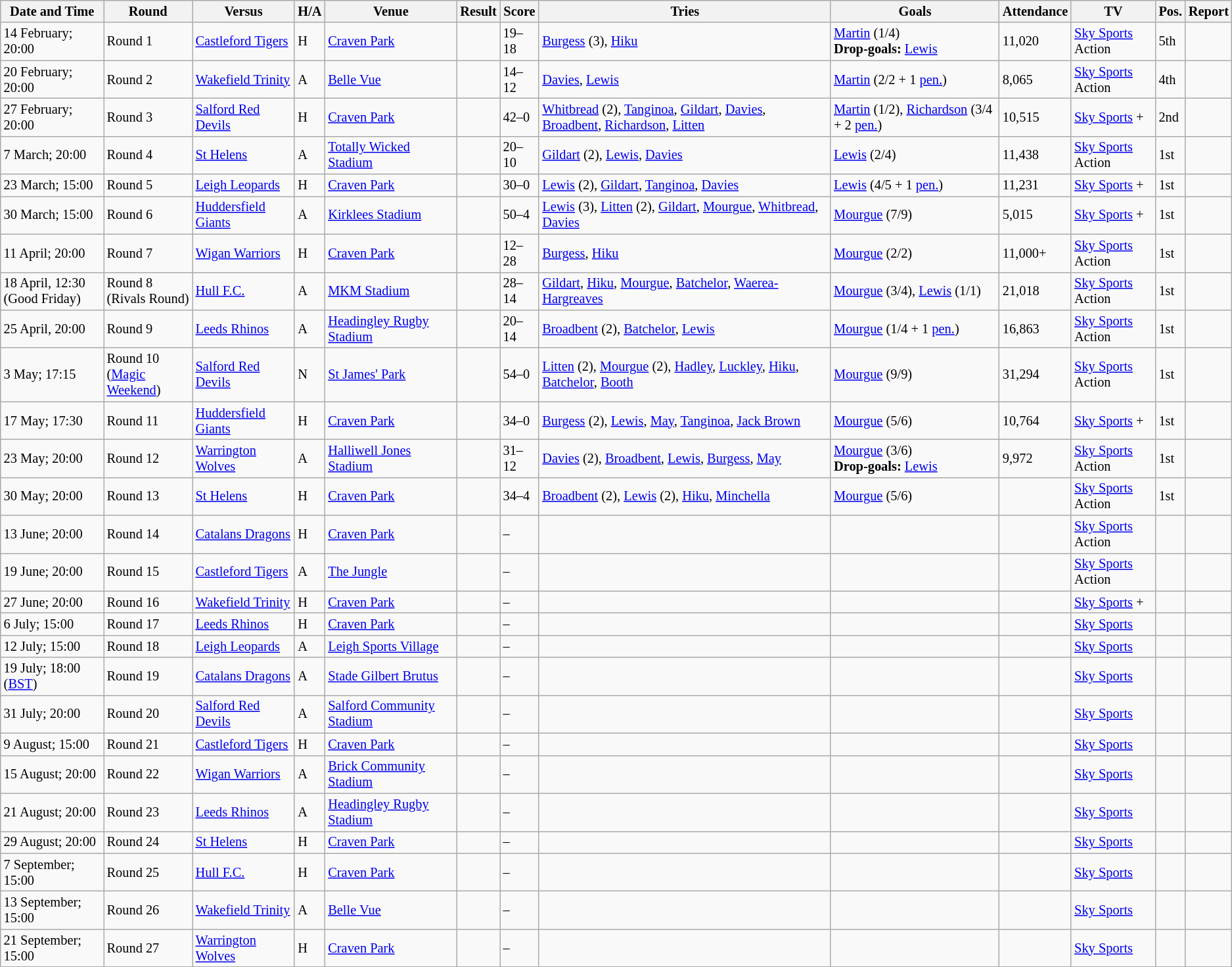<table class="wikitable defaultleft col4center col7center col10right col12center" style="font-size:85%;">
<tr>
<th>Date and Time</th>
<th>Round</th>
<th>Versus</th>
<th>H/A</th>
<th>Venue</th>
<th>Result</th>
<th>Score</th>
<th>Tries</th>
<th>Goals</th>
<th>Attendance</th>
<th>TV</th>
<th>Pos.</th>
<th>Report</th>
</tr>
<tr>
<td>14 February; 20:00</td>
<td>Round 1</td>
<td> <a href='#'>Castleford Tigers</a></td>
<td>H</td>
<td><a href='#'>Craven Park</a></td>
<td></td>
<td>19–18 </td>
<td><a href='#'>Burgess</a> (3), <a href='#'>Hiku</a></td>
<td><a href='#'>Martin</a> (1/4)<br><strong>Drop-goals:</strong> <a href='#'>Lewis</a></td>
<td>11,020</td>
<td><a href='#'>Sky Sports</a> Action</td>
<td>5th</td>
<td></td>
</tr>
<tr>
<td>20 February; 20:00</td>
<td>Round 2</td>
<td> <a href='#'>Wakefield Trinity</a></td>
<td>A</td>
<td><a href='#'>Belle Vue</a></td>
<td></td>
<td>14–12</td>
<td><a href='#'>Davies</a>, <a href='#'>Lewis</a></td>
<td><a href='#'>Martin</a> (2/2 + 1 <a href='#'>pen.</a>)</td>
<td>8,065</td>
<td><a href='#'>Sky Sports</a> Action</td>
<td>4th</td>
<td></td>
</tr>
<tr>
<td>27 February; 20:00</td>
<td>Round 3</td>
<td> <a href='#'>Salford Red Devils</a></td>
<td>H</td>
<td><a href='#'>Craven Park</a></td>
<td></td>
<td>42–0</td>
<td><a href='#'>Whitbread</a> (2), <a href='#'>Tanginoa</a>, <a href='#'>Gildart</a>, <a href='#'>Davies</a>, <a href='#'>Broadbent</a>, <a href='#'>Richardson</a>, <a href='#'>Litten</a></td>
<td><a href='#'>Martin</a> (1/2), <a href='#'>Richardson</a> (3/4 + 2 <a href='#'>pen.</a>)</td>
<td>10,515</td>
<td><a href='#'>Sky Sports</a> +</td>
<td>2nd</td>
<td></td>
</tr>
<tr>
<td>7 March; 20:00</td>
<td>Round 4</td>
<td> <a href='#'>St Helens</a></td>
<td>A</td>
<td><a href='#'>Totally Wicked Stadium</a></td>
<td></td>
<td>20–10</td>
<td><a href='#'>Gildart</a> (2), <a href='#'>Lewis</a>, <a href='#'>Davies</a></td>
<td><a href='#'>Lewis</a> (2/4)</td>
<td>11,438</td>
<td><a href='#'>Sky Sports</a> Action</td>
<td>1st</td>
<td></td>
</tr>
<tr>
<td>23 March; 15:00</td>
<td>Round 5</td>
<td> <a href='#'>Leigh Leopards</a></td>
<td>H</td>
<td><a href='#'>Craven Park</a></td>
<td></td>
<td>30–0</td>
<td><a href='#'>Lewis</a> (2), <a href='#'>Gildart</a>, <a href='#'>Tanginoa</a>, <a href='#'>Davies</a></td>
<td><a href='#'>Lewis</a> (4/5 + 1 <a href='#'>pen.</a>)</td>
<td>11,231</td>
<td><a href='#'>Sky Sports</a> +</td>
<td>1st</td>
<td></td>
</tr>
<tr>
<td>30 March; 15:00</td>
<td>Round 6</td>
<td> <a href='#'>Huddersfield Giants</a></td>
<td>A</td>
<td><a href='#'>Kirklees Stadium</a></td>
<td></td>
<td>50–4</td>
<td><a href='#'>Lewis</a> (3), <a href='#'>Litten</a> (2), <a href='#'>Gildart</a>, <a href='#'>Mourgue</a>, <a href='#'>Whitbread</a>, <a href='#'>Davies</a></td>
<td><a href='#'>Mourgue</a> (7/9)</td>
<td>5,015</td>
<td><a href='#'>Sky Sports</a> +</td>
<td>1st</td>
<td></td>
</tr>
<tr>
<td>11 April; 20:00</td>
<td>Round 7</td>
<td> <a href='#'>Wigan Warriors</a></td>
<td>H</td>
<td><a href='#'>Craven Park</a></td>
<td></td>
<td>12–28</td>
<td><a href='#'>Burgess</a>, <a href='#'>Hiku</a></td>
<td><a href='#'>Mourgue</a> (2/2)</td>
<td>11,000+</td>
<td><a href='#'>Sky Sports</a> Action</td>
<td>1st</td>
<td></td>
</tr>
<tr>
<td>18 April, 12:30<br>(Good Friday)</td>
<td>Round 8<br>(Rivals Round)</td>
<td> <a href='#'>Hull F.C.</a></td>
<td>A</td>
<td><a href='#'>MKM Stadium</a></td>
<td></td>
<td>28–14</td>
<td><a href='#'>Gildart</a>, <a href='#'>Hiku</a>, <a href='#'>Mourgue</a>, <a href='#'>Batchelor</a>, <a href='#'>Waerea-Hargreaves</a></td>
<td><a href='#'>Mourgue</a> (3/4), <a href='#'>Lewis</a> (1/1)</td>
<td>21,018</td>
<td><a href='#'>Sky Sports</a> Action</td>
<td>1st</td>
<td></td>
</tr>
<tr>
<td>25 April, 20:00</td>
<td>Round 9</td>
<td> <a href='#'>Leeds Rhinos</a></td>
<td>A</td>
<td><a href='#'>Headingley Rugby Stadium</a></td>
<td></td>
<td>20–14</td>
<td><a href='#'>Broadbent</a> (2), <a href='#'>Batchelor</a>, <a href='#'>Lewis</a></td>
<td><a href='#'>Mourgue</a> (1/4 + 1 <a href='#'>pen.</a>)</td>
<td>16,863</td>
<td><a href='#'>Sky Sports</a> Action</td>
<td>1st</td>
<td></td>
</tr>
<tr>
<td>3 May; 17:15</td>
<td>Round 10<br>(<a href='#'>Magic Weekend</a>)</td>
<td> <a href='#'>Salford Red Devils</a></td>
<td>N</td>
<td><a href='#'>St James' Park</a></td>
<td></td>
<td>54–0</td>
<td><a href='#'>Litten</a> (2), <a href='#'>Mourgue</a> (2), <a href='#'>Hadley</a>, <a href='#'>Luckley</a>, <a href='#'>Hiku</a>, <a href='#'>Batchelor</a>, <a href='#'>Booth</a></td>
<td><a href='#'>Mourgue</a> (9/9)</td>
<td>31,294</td>
<td><a href='#'>Sky Sports</a> Action</td>
<td>1st</td>
<td></td>
</tr>
<tr>
<td>17 May; 17:30</td>
<td>Round 11</td>
<td> <a href='#'>Huddersfield Giants</a></td>
<td>H</td>
<td><a href='#'>Craven Park</a></td>
<td></td>
<td>34–0</td>
<td><a href='#'>Burgess</a> (2), <a href='#'>Lewis</a>, <a href='#'>May</a>, <a href='#'>Tanginoa</a>, <a href='#'>Jack Brown</a></td>
<td><a href='#'>Mourgue</a> (5/6)</td>
<td>10,764</td>
<td><a href='#'>Sky Sports</a> +</td>
<td>1st</td>
<td></td>
</tr>
<tr>
<td>23 May; 20:00</td>
<td>Round 12</td>
<td> <a href='#'>Warrington Wolves</a></td>
<td>A</td>
<td><a href='#'>Halliwell Jones Stadium</a></td>
<td></td>
<td>31–12</td>
<td><a href='#'>Davies</a> (2), <a href='#'>Broadbent</a>, <a href='#'>Lewis</a>, <a href='#'>Burgess</a>, <a href='#'>May</a></td>
<td><a href='#'>Mourgue</a> (3/6)<br><strong>Drop-goals:</strong> <a href='#'>Lewis</a></td>
<td>9,972</td>
<td><a href='#'>Sky Sports</a> Action</td>
<td>1st</td>
<td></td>
</tr>
<tr>
<td>30 May; 20:00</td>
<td>Round 13</td>
<td> <a href='#'>St Helens</a></td>
<td>H</td>
<td><a href='#'>Craven Park</a></td>
<td></td>
<td>34–4</td>
<td><a href='#'>Broadbent</a> (2), <a href='#'>Lewis</a> (2), <a href='#'>Hiku</a>, <a href='#'>Minchella</a></td>
<td><a href='#'>Mourgue</a> (5/6)</td>
<td></td>
<td><a href='#'>Sky Sports</a> Action</td>
<td>1st</td>
<td></td>
</tr>
<tr>
<td>13 June; 20:00</td>
<td>Round 14</td>
<td> <a href='#'>Catalans Dragons</a></td>
<td>H</td>
<td><a href='#'>Craven Park</a></td>
<td></td>
<td>–</td>
<td></td>
<td></td>
<td></td>
<td><a href='#'>Sky Sports</a> Action</td>
<td></td>
<td></td>
</tr>
<tr>
<td>19 June; 20:00</td>
<td>Round 15</td>
<td> <a href='#'>Castleford Tigers</a></td>
<td>A</td>
<td><a href='#'>The Jungle</a></td>
<td></td>
<td>–</td>
<td></td>
<td></td>
<td></td>
<td><a href='#'>Sky Sports</a> Action</td>
<td></td>
<td></td>
</tr>
<tr>
<td>27 June; 20:00</td>
<td>Round 16</td>
<td> <a href='#'>Wakefield Trinity</a></td>
<td>H</td>
<td><a href='#'>Craven Park</a></td>
<td></td>
<td>–</td>
<td></td>
<td></td>
<td></td>
<td><a href='#'>Sky Sports</a> +</td>
<td></td>
<td></td>
</tr>
<tr>
<td>6 July; 15:00</td>
<td>Round 17</td>
<td> <a href='#'>Leeds Rhinos</a></td>
<td>H</td>
<td><a href='#'>Craven Park</a></td>
<td></td>
<td>–</td>
<td></td>
<td></td>
<td></td>
<td><a href='#'>Sky Sports</a></td>
<td></td>
<td></td>
</tr>
<tr>
<td>12 July; 15:00</td>
<td>Round 18</td>
<td> <a href='#'>Leigh Leopards</a></td>
<td>A</td>
<td><a href='#'>Leigh Sports Village</a></td>
<td></td>
<td>–</td>
<td></td>
<td></td>
<td></td>
<td><a href='#'>Sky Sports</a></td>
<td></td>
<td></td>
</tr>
<tr>
<td>19 July; 18:00 (<a href='#'>BST</a>)</td>
<td>Round 19</td>
<td> <a href='#'>Catalans Dragons</a></td>
<td>A</td>
<td><a href='#'>Stade Gilbert Brutus</a></td>
<td></td>
<td>–</td>
<td></td>
<td></td>
<td></td>
<td><a href='#'>Sky Sports</a></td>
<td></td>
<td></td>
</tr>
<tr>
<td>31 July; 20:00</td>
<td>Round 20</td>
<td> <a href='#'>Salford Red Devils</a></td>
<td>A</td>
<td><a href='#'>Salford Community Stadium</a></td>
<td></td>
<td>–</td>
<td></td>
<td></td>
<td></td>
<td><a href='#'>Sky Sports</a></td>
<td></td>
<td></td>
</tr>
<tr>
<td>9 August; 15:00</td>
<td>Round 21</td>
<td> <a href='#'>Castleford Tigers</a></td>
<td>H</td>
<td><a href='#'>Craven Park</a></td>
<td></td>
<td>–</td>
<td></td>
<td></td>
<td></td>
<td><a href='#'>Sky Sports</a></td>
<td></td>
<td></td>
</tr>
<tr>
<td>15 August; 20:00</td>
<td>Round 22</td>
<td> <a href='#'>Wigan Warriors</a></td>
<td>A</td>
<td><a href='#'>Brick Community Stadium</a></td>
<td></td>
<td>–</td>
<td></td>
<td></td>
<td></td>
<td><a href='#'>Sky Sports</a></td>
<td></td>
<td></td>
</tr>
<tr>
<td>21 August; 20:00</td>
<td>Round 23</td>
<td> <a href='#'>Leeds Rhinos</a></td>
<td>A</td>
<td><a href='#'>Headingley Rugby Stadium</a></td>
<td></td>
<td>–</td>
<td></td>
<td></td>
<td></td>
<td><a href='#'>Sky Sports</a></td>
<td></td>
<td></td>
</tr>
<tr>
<td>29 August; 20:00</td>
<td>Round 24</td>
<td> <a href='#'>St Helens</a></td>
<td>H</td>
<td><a href='#'>Craven Park</a></td>
<td></td>
<td>–</td>
<td></td>
<td></td>
<td></td>
<td><a href='#'>Sky Sports</a></td>
<td></td>
<td></td>
</tr>
<tr>
<td>7 September; 15:00</td>
<td>Round 25</td>
<td> <a href='#'>Hull F.C.</a></td>
<td>H</td>
<td><a href='#'>Craven Park</a></td>
<td></td>
<td>–</td>
<td></td>
<td></td>
<td></td>
<td><a href='#'>Sky Sports</a></td>
<td></td>
<td></td>
</tr>
<tr>
<td>13 September; 15:00</td>
<td>Round 26</td>
<td> <a href='#'>Wakefield Trinity</a></td>
<td>A</td>
<td><a href='#'>Belle Vue</a></td>
<td></td>
<td>–</td>
<td></td>
<td></td>
<td></td>
<td><a href='#'>Sky Sports</a></td>
<td></td>
<td></td>
</tr>
<tr>
<td>21 September; 15:00</td>
<td>Round 27</td>
<td> <a href='#'>Warrington Wolves</a></td>
<td>H</td>
<td><a href='#'>Craven Park</a></td>
<td></td>
<td>–</td>
<td></td>
<td></td>
<td></td>
<td><a href='#'>Sky Sports</a></td>
<td></td>
<td></td>
</tr>
</table>
